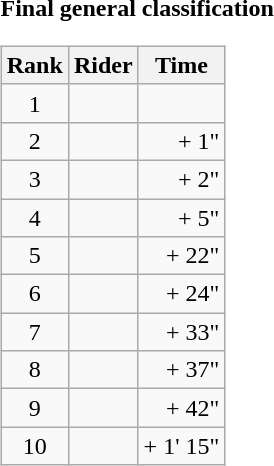<table>
<tr>
<td><strong>Final general classification</strong><br><table class="wikitable">
<tr>
<th scope="col">Rank</th>
<th scope="col">Rider</th>
<th scope="col">Time</th>
</tr>
<tr>
<td style="text-align:center;">1</td>
<td></td>
<td style="text-align:right;"></td>
</tr>
<tr>
<td style="text-align:center;">2</td>
<td></td>
<td style="text-align:right;">+ 1"</td>
</tr>
<tr>
<td style="text-align:center;">3</td>
<td></td>
<td style="text-align:right;">+ 2"</td>
</tr>
<tr>
<td style="text-align:center;">4</td>
<td></td>
<td style="text-align:right;">+ 5"</td>
</tr>
<tr>
<td style="text-align:center;">5</td>
<td></td>
<td style="text-align:right;">+ 22"</td>
</tr>
<tr>
<td style="text-align:center;">6</td>
<td></td>
<td style="text-align:right;">+ 24"</td>
</tr>
<tr>
<td style="text-align:center;">7</td>
<td></td>
<td style="text-align:right;">+ 33"</td>
</tr>
<tr>
<td style="text-align:center;">8</td>
<td></td>
<td style="text-align:right;">+ 37"</td>
</tr>
<tr>
<td style="text-align:center;">9</td>
<td></td>
<td style="text-align:right;">+ 42"</td>
</tr>
<tr>
<td style="text-align:center;">10</td>
<td></td>
<td style="text-align:right;">+ 1' 15"</td>
</tr>
</table>
</td>
</tr>
</table>
